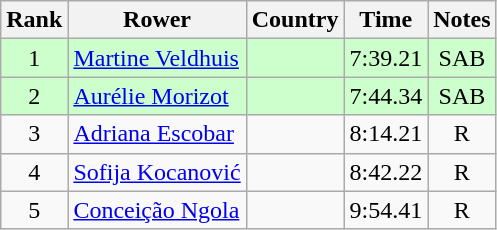<table class="wikitable" style="text-align:center">
<tr>
<th>Rank</th>
<th>Rower</th>
<th>Country</th>
<th>Time</th>
<th>Notes</th>
</tr>
<tr bgcolor=ccffcc>
<td>1</td>
<td align="left"><a href='#'>Martine Veldhuis</a></td>
<td align="left"></td>
<td>7:39.21</td>
<td>SAB</td>
</tr>
<tr bgcolor=ccffcc>
<td>2</td>
<td align="left"><a href='#'>Aurélie Morizot </a></td>
<td align="left"></td>
<td>7:44.34</td>
<td>SAB</td>
</tr>
<tr>
<td>3</td>
<td align="left"><a href='#'>Adriana Escobar</a></td>
<td align="left"></td>
<td>8:14.21</td>
<td>R</td>
</tr>
<tr>
<td>4</td>
<td align="left"><a href='#'>Sofija Kocanović</a></td>
<td align="left"></td>
<td>8:42.22</td>
<td>R</td>
</tr>
<tr>
<td>5</td>
<td align="left"><a href='#'>Conceição Ngola</a></td>
<td align="left"></td>
<td>9:54.41</td>
<td>R</td>
</tr>
</table>
